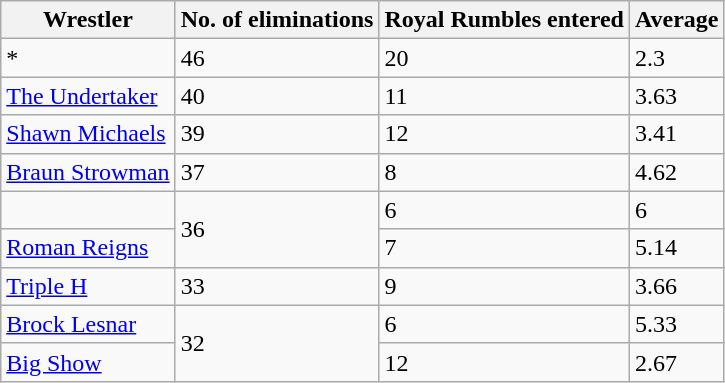<table class="wikitable sortable">
<tr>
<th>Wrestler</th>
<th data-sort-type="number">No. of eliminations</th>
<th data-sort-type="number">Royal Rumbles entered</th>
<th>Average</th>
</tr>
<tr>
<td>*</td>
<td>46</td>
<td>20</td>
<td>2.3</td>
</tr>
<tr>
<td><a href='#'>The Undertaker</a></td>
<td>40</td>
<td>11</td>
<td>3.63</td>
</tr>
<tr>
<td><a href='#'>Shawn Michaels</a></td>
<td>39</td>
<td>12 </td>
<td>3.41</td>
</tr>
<tr>
<td><a href='#'>Braun Strowman</a></td>
<td>37</td>
<td>8</td>
<td>4.62</td>
</tr>
<tr>
<td></td>
<td rowspan=2>36</td>
<td>6</td>
<td>6</td>
</tr>
<tr>
<td><a href='#'>Roman Reigns</a></td>
<td>7</td>
<td>5.14</td>
</tr>
<tr>
<td><a href='#'>Triple H</a></td>
<td>33</td>
<td>9</td>
<td>3.66</td>
</tr>
<tr>
<td><a href='#'>Brock Lesnar</a></td>
<td rowspan=2>32</td>
<td>6</td>
<td>5.33</td>
</tr>
<tr>
<td><a href='#'>Big Show</a></td>
<td>12</td>
<td>2.67</td>
</tr>
</table>
